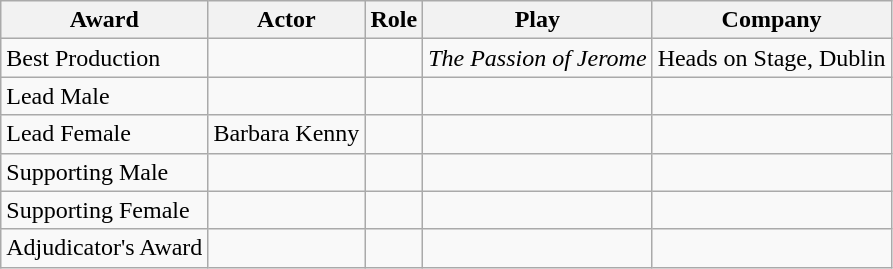<table class="wikitable">
<tr>
<th>Award</th>
<th>Actor</th>
<th>Role</th>
<th>Play</th>
<th>Company</th>
</tr>
<tr>
<td>Best Production</td>
<td></td>
<td></td>
<td><em>The Passion of Jerome</em></td>
<td>Heads on Stage, Dublin</td>
</tr>
<tr>
<td>Lead Male</td>
<td></td>
<td></td>
<td></td>
<td></td>
</tr>
<tr>
<td>Lead Female</td>
<td>Barbara Kenny<br></td>
<td></td>
<td></td>
<td></td>
</tr>
<tr>
<td>Supporting Male</td>
<td></td>
<td></td>
<td></td>
<td></td>
</tr>
<tr>
<td>Supporting Female</td>
<td></td>
<td></td>
<td></td>
<td></td>
</tr>
<tr>
<td>Adjudicator's Award</td>
<td></td>
<td></td>
<td></td>
<td></td>
</tr>
</table>
